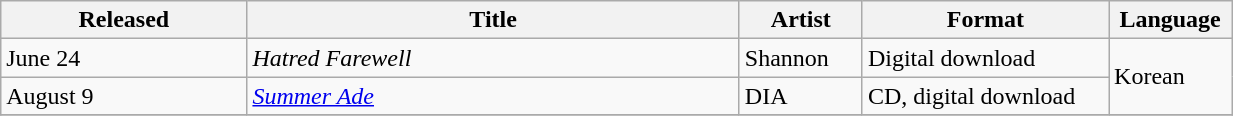<table class="wikitable sortable" align="left center" style="width:65%;">
<tr>
<th style="width:20%;">Released</th>
<th style="width:40%;">Title</th>
<th style="width:10%;">Artist</th>
<th style="width:20%;">Format</th>
<th style="width:10%;">Language</th>
</tr>
<tr>
<td>June 24</td>
<td><em>Hatred Farewell</em></td>
<td>Shannon</td>
<td>Digital download</td>
<td rowspan="2">Korean</td>
</tr>
<tr>
<td>August 9</td>
<td><em><a href='#'>Summer Ade</a></em></td>
<td>DIA</td>
<td>CD, digital download</td>
</tr>
<tr>
</tr>
</table>
